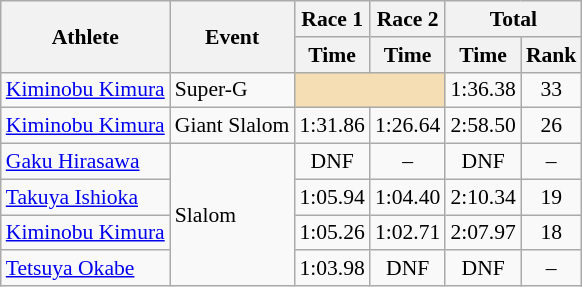<table class="wikitable" style="font-size:90%">
<tr>
<th rowspan="2">Athlete</th>
<th rowspan="2">Event</th>
<th>Race 1</th>
<th>Race 2</th>
<th colspan="2">Total</th>
</tr>
<tr>
<th>Time</th>
<th>Time</th>
<th>Time</th>
<th>Rank</th>
</tr>
<tr>
<td><a href='#'>Kiminobu Kimura</a></td>
<td>Super-G</td>
<td colspan="2" bgcolor="wheat"></td>
<td align="center">1:36.38</td>
<td align="center">33</td>
</tr>
<tr>
<td><a href='#'>Kiminobu Kimura</a></td>
<td>Giant Slalom</td>
<td align="center">1:31.86</td>
<td align="center">1:26.64</td>
<td align="center">2:58.50</td>
<td align="center">26</td>
</tr>
<tr>
<td><a href='#'>Gaku Hirasawa</a></td>
<td rowspan="4">Slalom</td>
<td align="center">DNF</td>
<td align="center">–</td>
<td align="center">DNF</td>
<td align="center">–</td>
</tr>
<tr>
<td><a href='#'>Takuya Ishioka</a></td>
<td align="center">1:05.94</td>
<td align="center">1:04.40</td>
<td align="center">2:10.34</td>
<td align="center">19</td>
</tr>
<tr>
<td><a href='#'>Kiminobu Kimura</a></td>
<td align="center">1:05.26</td>
<td align="center">1:02.71</td>
<td align="center">2:07.97</td>
<td align="center">18</td>
</tr>
<tr>
<td><a href='#'>Tetsuya Okabe</a></td>
<td align="center">1:03.98</td>
<td align="center">DNF</td>
<td align="center">DNF</td>
<td align="center">–</td>
</tr>
</table>
